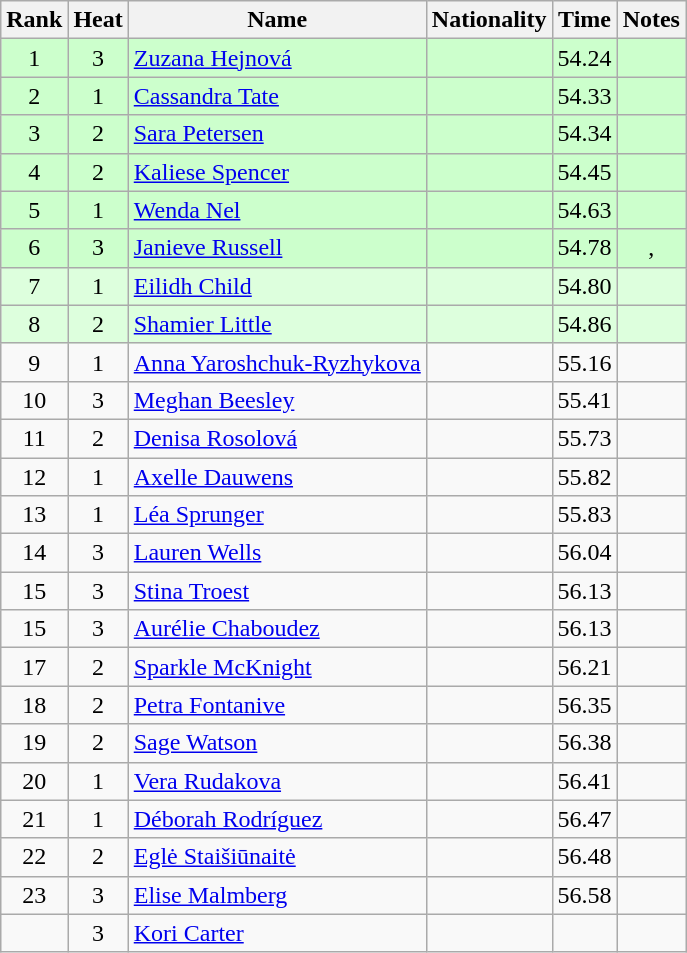<table class="wikitable sortable" style="text-align:center">
<tr>
<th>Rank</th>
<th>Heat</th>
<th>Name</th>
<th>Nationality</th>
<th>Time</th>
<th>Notes</th>
</tr>
<tr bgcolor=ccffcc>
<td>1</td>
<td>3</td>
<td align=left><a href='#'>Zuzana Hejnová</a></td>
<td align=left></td>
<td>54.24</td>
<td></td>
</tr>
<tr bgcolor=ccffcc>
<td>2</td>
<td>1</td>
<td align=left><a href='#'>Cassandra Tate</a></td>
<td align=left></td>
<td>54.33</td>
<td></td>
</tr>
<tr bgcolor=ccffcc>
<td>3</td>
<td>2</td>
<td align=left><a href='#'>Sara Petersen</a></td>
<td align=left></td>
<td>54.34</td>
<td></td>
</tr>
<tr bgcolor=ccffcc>
<td>4</td>
<td>2</td>
<td align=left><a href='#'>Kaliese Spencer</a></td>
<td align=left></td>
<td>54.45</td>
<td></td>
</tr>
<tr bgcolor=ccffcc>
<td>5</td>
<td>1</td>
<td align=left><a href='#'>Wenda Nel</a></td>
<td align=left></td>
<td>54.63</td>
<td></td>
</tr>
<tr bgcolor=ccffcc>
<td>6</td>
<td>3</td>
<td align=left><a href='#'>Janieve Russell</a></td>
<td align=left></td>
<td>54.78</td>
<td>, </td>
</tr>
<tr bgcolor=ddffdd>
<td>7</td>
<td>1</td>
<td align=left><a href='#'>Eilidh Child</a></td>
<td align=left></td>
<td>54.80</td>
<td></td>
</tr>
<tr bgcolor=ddffdd>
<td>8</td>
<td>2</td>
<td align=left><a href='#'>Shamier Little</a></td>
<td align=left></td>
<td>54.86</td>
<td></td>
</tr>
<tr>
<td>9</td>
<td>1</td>
<td align=left><a href='#'>Anna Yaroshchuk-Ryzhykova</a></td>
<td align=left></td>
<td>55.16</td>
<td></td>
</tr>
<tr>
<td>10</td>
<td>3</td>
<td align=left><a href='#'>Meghan Beesley</a></td>
<td align=left></td>
<td>55.41</td>
<td></td>
</tr>
<tr>
<td>11</td>
<td>2</td>
<td align=left><a href='#'>Denisa Rosolová</a></td>
<td align=left></td>
<td>55.73</td>
<td></td>
</tr>
<tr>
<td>12</td>
<td>1</td>
<td align=left><a href='#'>Axelle Dauwens</a></td>
<td align=left></td>
<td>55.82</td>
<td></td>
</tr>
<tr>
<td>13</td>
<td>1</td>
<td align=left><a href='#'>Léa Sprunger</a></td>
<td align=left></td>
<td>55.83</td>
<td></td>
</tr>
<tr>
<td>14</td>
<td>3</td>
<td align=left><a href='#'>Lauren Wells</a></td>
<td align=left></td>
<td>56.04</td>
<td></td>
</tr>
<tr>
<td>15</td>
<td>3</td>
<td align=left><a href='#'>Stina Troest</a></td>
<td align=left></td>
<td>56.13</td>
<td></td>
</tr>
<tr>
<td>15</td>
<td>3</td>
<td align=left><a href='#'>Aurélie Chaboudez</a></td>
<td align=left></td>
<td>56.13</td>
<td></td>
</tr>
<tr>
<td>17</td>
<td>2</td>
<td align=left><a href='#'>Sparkle McKnight</a></td>
<td align=left></td>
<td>56.21</td>
<td></td>
</tr>
<tr>
<td>18</td>
<td>2</td>
<td align=left><a href='#'>Petra Fontanive</a></td>
<td align=left></td>
<td>56.35</td>
<td></td>
</tr>
<tr>
<td>19</td>
<td>2</td>
<td align=left><a href='#'>Sage Watson</a></td>
<td align=left></td>
<td>56.38</td>
<td></td>
</tr>
<tr>
<td>20</td>
<td>1</td>
<td align=left><a href='#'>Vera Rudakova</a></td>
<td align=left></td>
<td>56.41</td>
<td></td>
</tr>
<tr>
<td>21</td>
<td>1</td>
<td align=left><a href='#'>Déborah Rodríguez</a></td>
<td align=left></td>
<td>56.47</td>
<td></td>
</tr>
<tr>
<td>22</td>
<td>2</td>
<td align=left><a href='#'>Eglė Staišiūnaitė</a></td>
<td align=left></td>
<td>56.48</td>
<td></td>
</tr>
<tr>
<td>23</td>
<td>3</td>
<td align=left><a href='#'>Elise Malmberg</a></td>
<td align=left></td>
<td>56.58</td>
<td></td>
</tr>
<tr>
<td></td>
<td>3</td>
<td align=left><a href='#'>Kori Carter</a></td>
<td align=left></td>
<td></td>
<td></td>
</tr>
</table>
